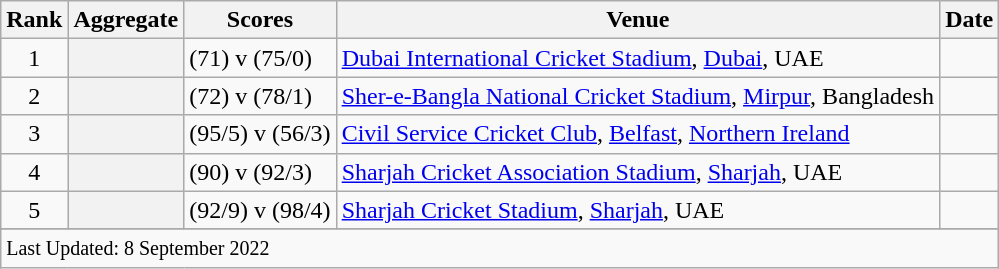<table class="wikitable plainrowheaders sortable">
<tr>
<th scope=col>Rank</th>
<th scope=col>Aggregate</th>
<th scope=col>Scores</th>
<th scope=col>Venue</th>
<th scope=col>Date</th>
</tr>
<tr>
<td align=center>1</td>
<th scope=row style=text-align:center;></th>
<td> (71) v  (75/0)</td>
<td><a href='#'>Dubai International Cricket Stadium</a>, <a href='#'>Dubai</a>, UAE</td>
<td></td>
</tr>
<tr>
<td align=center>2</td>
<th scope=row style=text-align:center;></th>
<td> (72) v  (78/1)</td>
<td><a href='#'>Sher-e-Bangla National Cricket Stadium</a>, <a href='#'>Mirpur</a>, Bangladesh</td>
<td> </td>
</tr>
<tr>
<td align=center>3</td>
<th scope="row" style="text-align:center;"></th>
<td> (95/5) v  (56/3)</td>
<td><a href='#'>Civil Service Cricket Club</a>, <a href='#'>Belfast</a>, <a href='#'>Northern Ireland</a></td>
<td></td>
</tr>
<tr>
<td align=center>4</td>
<th scope=row style=text-align:center;></th>
<td> (90) v  (92/3)</td>
<td><a href='#'>Sharjah Cricket Association Stadium</a>, <a href='#'>Sharjah</a>, UAE</td>
<td></td>
</tr>
<tr>
<td align=center>5</td>
<th scope=row style=text-align:center;></th>
<td> (92/9) v  (98/4)</td>
<td><a href='#'>Sharjah Cricket Stadium</a>, <a href='#'>Sharjah</a>, UAE</td>
<td></td>
</tr>
<tr>
</tr>
<tr class=sortbottom>
<td colspan=5><small>Last Updated: 8 September 2022</small></td>
</tr>
</table>
